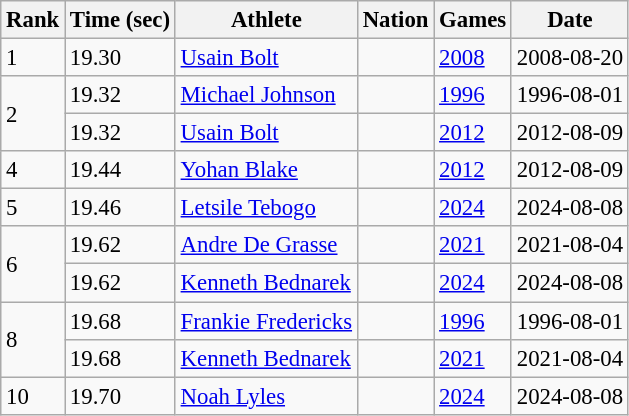<table class=wikitable style="font-size:95%">
<tr>
<th>Rank</th>
<th>Time (sec)</th>
<th>Athlete</th>
<th>Nation</th>
<th>Games</th>
<th>Date</th>
</tr>
<tr>
<td>1</td>
<td>19.30</td>
<td><a href='#'>Usain Bolt</a></td>
<td></td>
<td><a href='#'>2008</a></td>
<td>2008-08-20</td>
</tr>
<tr>
<td rowspan=2>2</td>
<td>19.32</td>
<td><a href='#'>Michael Johnson</a></td>
<td></td>
<td><a href='#'>1996</a></td>
<td>1996-08-01</td>
</tr>
<tr>
<td>19.32</td>
<td><a href='#'>Usain Bolt</a></td>
<td></td>
<td><a href='#'>2012</a></td>
<td>2012-08-09</td>
</tr>
<tr>
<td>4</td>
<td>19.44</td>
<td><a href='#'>Yohan Blake</a></td>
<td></td>
<td><a href='#'>2012</a></td>
<td>2012-08-09</td>
</tr>
<tr>
<td>5</td>
<td>19.46</td>
<td><a href='#'>Letsile Tebogo</a></td>
<td></td>
<td><a href='#'>2024</a></td>
<td>2024-08-08</td>
</tr>
<tr>
<td rowspan=2>6</td>
<td>19.62</td>
<td><a href='#'>Andre De Grasse</a></td>
<td></td>
<td><a href='#'>2021</a></td>
<td>2021-08-04</td>
</tr>
<tr>
<td>19.62</td>
<td><a href='#'>Kenneth Bednarek</a></td>
<td></td>
<td><a href='#'>2024</a></td>
<td>2024-08-08</td>
</tr>
<tr>
<td rowspan=2>8</td>
<td>19.68</td>
<td><a href='#'>Frankie Fredericks</a></td>
<td></td>
<td><a href='#'>1996</a></td>
<td>1996-08-01</td>
</tr>
<tr>
<td>19.68</td>
<td><a href='#'>Kenneth Bednarek</a></td>
<td></td>
<td><a href='#'>2021</a></td>
<td>2021-08-04</td>
</tr>
<tr>
<td>10</td>
<td>19.70</td>
<td><a href='#'>Noah Lyles</a></td>
<td></td>
<td><a href='#'>2024</a></td>
<td>2024-08-08</td>
</tr>
</table>
